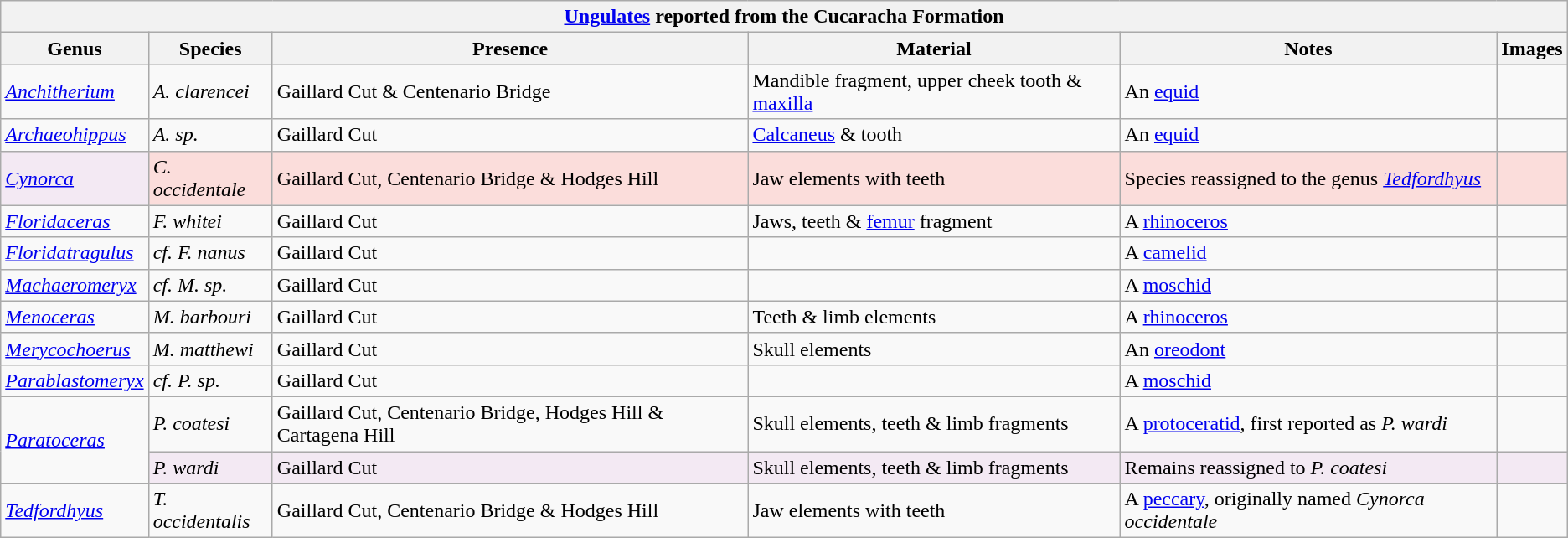<table class="wikitable" align="center">
<tr>
<th colspan="6" align="center"><strong><a href='#'>Ungulates</a> reported from the Cucaracha Formation</strong></th>
</tr>
<tr>
<th>Genus</th>
<th>Species</th>
<th>Presence</th>
<th><strong>Material</strong></th>
<th>Notes</th>
<th>Images</th>
</tr>
<tr>
<td><em><a href='#'>Anchitherium</a></em></td>
<td><em>A. clarencei</em></td>
<td>Gaillard Cut & Centenario Bridge</td>
<td>Mandible fragment, upper cheek tooth & <a href='#'>maxilla</a></td>
<td>An <a href='#'>equid</a></td>
<td></td>
</tr>
<tr>
<td><em><a href='#'>Archaeohippus</a></em></td>
<td><em>A. sp.</em></td>
<td>Gaillard Cut</td>
<td><a href='#'>Calcaneus</a> & tooth</td>
<td>An <a href='#'>equid</a></td>
<td></td>
</tr>
<tr>
<td style="background:#f3e9f3;"><em><a href='#'>Cynorca</a></em></td>
<td style="background:#fbdddb;"><em>C. occidentale</em></td>
<td style="background:#fbdddb;">Gaillard Cut, Centenario Bridge & Hodges Hill</td>
<td style="background:#fbdddb;">Jaw elements with teeth</td>
<td style="background:#fbdddb;">Species reassigned to the genus <em><a href='#'>Tedfordhyus</a></em></td>
<td style="background:#fbdddb;"></td>
</tr>
<tr>
<td><em><a href='#'>Floridaceras</a></em></td>
<td><em>F. whitei</em></td>
<td>Gaillard Cut</td>
<td>Jaws, teeth & <a href='#'>femur</a> fragment</td>
<td>A <a href='#'>rhinoceros</a></td>
<td></td>
</tr>
<tr>
<td><em><a href='#'>Floridatragulus</a></em></td>
<td><em>cf. F. nanus</em></td>
<td>Gaillard Cut</td>
<td></td>
<td>A <a href='#'>camelid</a></td>
<td></td>
</tr>
<tr>
<td><em><a href='#'>Machaeromeryx</a></em></td>
<td><em>cf. M. sp.</em></td>
<td>Gaillard Cut</td>
<td></td>
<td>A <a href='#'>moschid</a></td>
<td></td>
</tr>
<tr>
<td><em><a href='#'>Menoceras</a></em></td>
<td><em>M. barbouri</em></td>
<td>Gaillard Cut</td>
<td>Teeth & limb elements</td>
<td>A <a href='#'>rhinoceros</a></td>
<td></td>
</tr>
<tr>
<td><em><a href='#'>Merycochoerus</a></em></td>
<td><em>M. matthewi</em></td>
<td>Gaillard Cut</td>
<td>Skull elements</td>
<td>An <a href='#'>oreodont</a></td>
<td></td>
</tr>
<tr>
<td><em><a href='#'>Parablastomeryx</a></em></td>
<td><em>cf. P. sp.</em></td>
<td>Gaillard Cut</td>
<td></td>
<td>A <a href='#'>moschid</a></td>
<td></td>
</tr>
<tr>
<td rowspan="2"><em><a href='#'>Paratoceras</a></em></td>
<td><em>P. coatesi</em></td>
<td>Gaillard Cut, Centenario Bridge, Hodges Hill & Cartagena Hill</td>
<td>Skull elements, teeth & limb fragments</td>
<td>A <a href='#'>protoceratid</a>, first reported as <em>P. wardi</em></td>
<td></td>
</tr>
<tr>
<td style="background:#f3e9f3;"><em>P. wardi</em></td>
<td style="background:#f3e9f3;">Gaillard Cut</td>
<td style="background:#f3e9f3;">Skull elements, teeth & limb fragments</td>
<td style="background:#f3e9f3;">Remains reassigned to <em>P. coatesi</em></td>
<td style="background:#f3e9f3;"></td>
</tr>
<tr>
<td><em><a href='#'>Tedfordhyus</a></em></td>
<td><em>T. occidentalis</em></td>
<td>Gaillard Cut, Centenario Bridge & Hodges Hill</td>
<td>Jaw elements with teeth</td>
<td>A <a href='#'>peccary</a>, originally named <em>Cynorca occidentale</em></td>
<td></td>
</tr>
</table>
